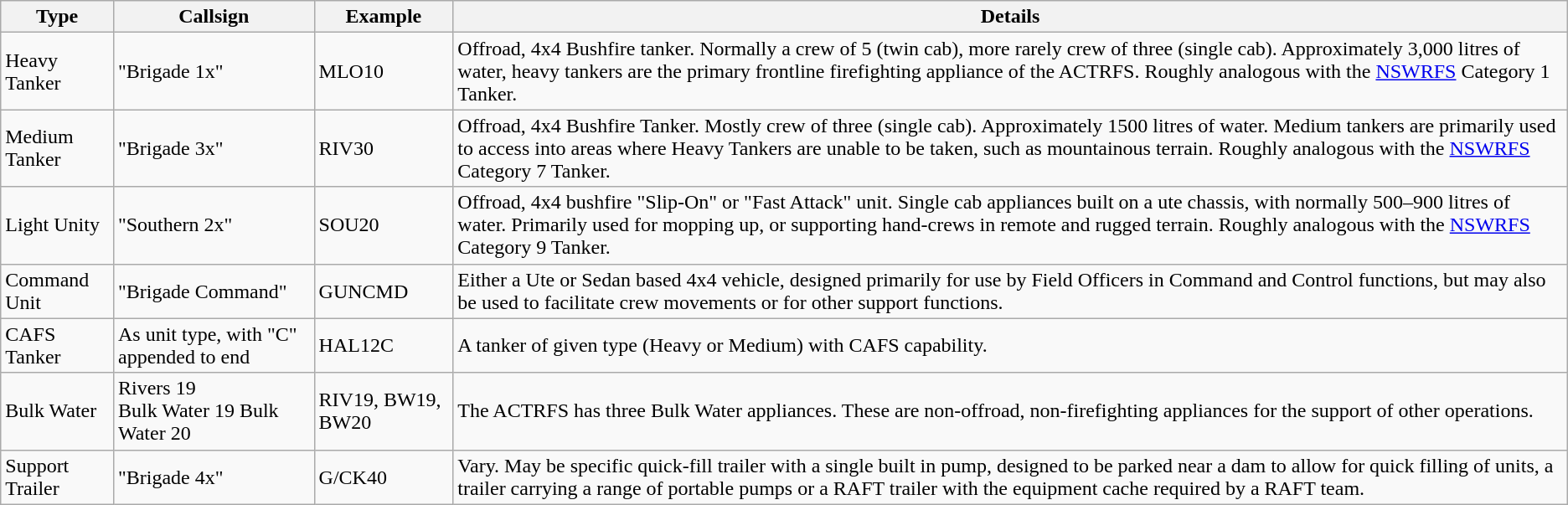<table class="wikitable">
<tr>
<th>Type</th>
<th>Callsign</th>
<th>Example</th>
<th>Details</th>
</tr>
<tr>
<td>Heavy Tanker</td>
<td>"Brigade 1x"</td>
<td>MLO10</td>
<td>Offroad, 4x4 Bushfire tanker. Normally a crew of 5 (twin cab), more rarely crew of three (single cab). Approximately 3,000 litres of water, heavy tankers are the primary frontline firefighting appliance of the ACTRFS. Roughly analogous with the <a href='#'>NSWRFS</a> Category 1 Tanker.</td>
</tr>
<tr>
<td>Medium Tanker</td>
<td>"Brigade 3x"</td>
<td>RIV30</td>
<td>Offroad, 4x4 Bushfire Tanker. Mostly crew of three (single cab). Approximately 1500 litres of water. Medium tankers are primarily used to access into areas where Heavy Tankers are unable to be taken, such as mountainous terrain. Roughly analogous with the <a href='#'>NSWRFS</a> Category 7 Tanker.</td>
</tr>
<tr>
<td>Light Unity</td>
<td>"Southern 2x"</td>
<td>SOU20</td>
<td>Offroad, 4x4 bushfire "Slip-On" or "Fast Attack" unit. Single cab appliances built on a ute chassis, with normally 500–900 litres of water. Primarily used for mopping up, or supporting hand-crews in remote and rugged terrain. Roughly analogous with the <a href='#'>NSWRFS</a> Category 9 Tanker.</td>
</tr>
<tr>
<td>Command Unit</td>
<td>"Brigade Command"</td>
<td>GUNCMD</td>
<td>Either a Ute or Sedan based 4x4 vehicle, designed primarily for use by Field Officers in Command and Control functions, but may also be used to facilitate crew movements or for other support functions.</td>
</tr>
<tr>
<td>CAFS Tanker</td>
<td>As unit type, with "C" appended to end</td>
<td>HAL12C</td>
<td>A tanker of given type (Heavy or Medium) with CAFS capability.</td>
</tr>
<tr>
<td>Bulk Water</td>
<td>Rivers 19<br>Bulk Water 19
Bulk Water 20</td>
<td>RIV19, BW19, BW20</td>
<td>The ACTRFS has three Bulk Water appliances. These are non-offroad, non-firefighting appliances for the support of other operations.</td>
</tr>
<tr>
<td>Support Trailer</td>
<td>"Brigade 4x"</td>
<td>G/CK40</td>
<td>Vary. May be specific quick-fill trailer with a single built in pump, designed to be parked near a dam to allow for quick filling of units, a trailer carrying a range of portable pumps or a RAFT trailer with the equipment cache required by a RAFT team.</td>
</tr>
</table>
